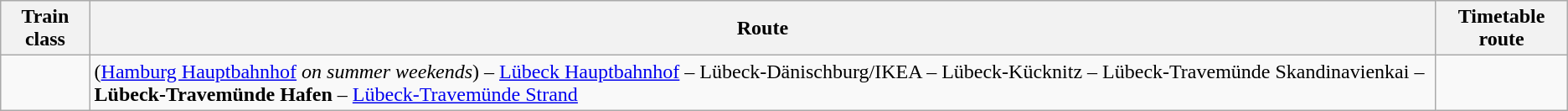<table class="wikitable">
<tr>
<th>Train class</th>
<th>Route</th>
<th>Timetable route</th>
</tr>
<tr>
<td> </td>
<td>(<a href='#'>Hamburg Hauptbahnhof</a> <em>on summer weekends</em>) – <a href='#'>Lübeck Hauptbahnhof</a> – Lübeck-Dänischburg/IKEA – Lübeck-Kücknitz – Lübeck-Travemünde Skandinavienkai – <strong>Lübeck-Travemünde Hafen</strong> – <a href='#'>Lübeck-Travemünde Strand</a></td>
<td></td>
</tr>
</table>
